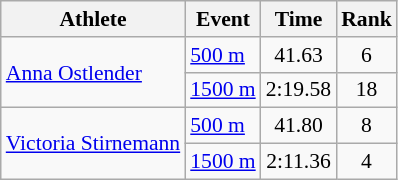<table class="wikitable" style="font-size:90%">
<tr>
<th>Athlete</th>
<th>Event</th>
<th>Time</th>
<th>Rank</th>
</tr>
<tr align=center>
<td align=left rowspan=2><a href='#'>Anna Ostlender</a></td>
<td align=left><a href='#'>500 m</a></td>
<td>41.63</td>
<td>6</td>
</tr>
<tr align=center>
<td align=left><a href='#'>1500 m</a></td>
<td>2:19.58</td>
<td>18</td>
</tr>
<tr align=center>
<td align=left rowspan=2><a href='#'>Victoria Stirnemann</a></td>
<td align=left><a href='#'>500 m</a></td>
<td>41.80</td>
<td>8</td>
</tr>
<tr align=center>
<td align=left><a href='#'>1500 m</a></td>
<td>2:11.36</td>
<td>4</td>
</tr>
</table>
